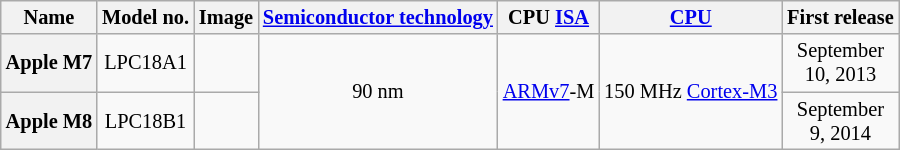<table class="wikitable sortable" style="font-size:85%; text-align:center">
<tr>
<th>Name</th>
<th>Model no.</th>
<th>Image</th>
<th><a href='#'>Semiconductor technology</a></th>
<th>CPU <a href='#'>ISA</a></th>
<th><a href='#'>CPU</a></th>
<th>First release</th>
</tr>
<tr>
<th>Apple M7</th>
<td>LPC18A1</td>
<td></td>
<td rowspan="2">90 nm</td>
<td rowspan="2"><a href='#'>ARMv7</a>-M</td>
<td rowspan="2">150 MHz <a href='#'>Cortex-M3</a></td>
<td>September<br>10, 2013</td>
</tr>
<tr>
<th>Apple M8</th>
<td>LPC18B1</td>
<td></td>
<td>September<br>9, 2014</td>
</tr>
</table>
